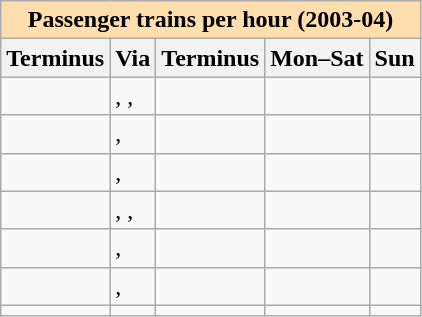<table class="wikitable">
<tr>
<th colspan="5" style="background:#ffdead;">Passenger trains per hour (2003-04) </th>
</tr>
<tr>
<th>Terminus</th>
<th>Via</th>
<th>Terminus</th>
<th>Mon–Sat </th>
<th>Sun</th>
</tr>
<tr>
<td></td>
<td>, , </td>
<td></td>
<td></td>
<td></td>
</tr>
<tr>
<td></td>
<td>, </td>
<td></td>
<td></td>
<td></td>
</tr>
<tr>
<td></td>
<td>, </td>
<td></td>
<td></td>
<td></td>
</tr>
<tr>
<td></td>
<td>, , </td>
<td></td>
<td></td>
<td></td>
</tr>
<tr>
<td></td>
<td>, </td>
<td></td>
<td></td>
<td></td>
</tr>
<tr>
<td></td>
<td>, </td>
<td></td>
<td></td>
<td></td>
</tr>
<tr>
<td></td>
<td></td>
<td></td>
<td></td>
<td></td>
</tr>
</table>
